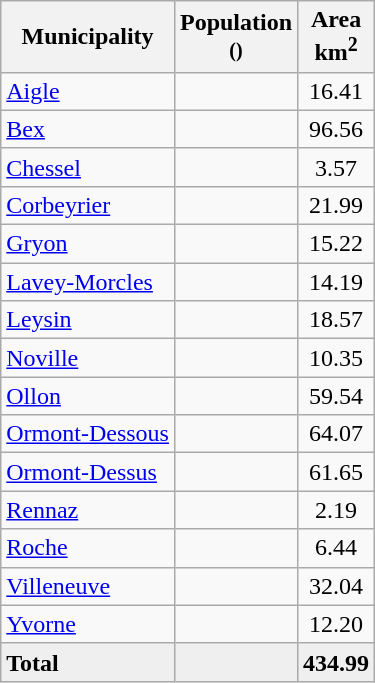<table class="wikitable">
<tr>
<th>Municipality</th>
<th>Population<br><small>()</small></th>
<th>Area <br>km<sup>2</sup></th>
</tr>
<tr>
<td><a href='#'>Aigle</a></td>
<td align="center"></td>
<td align="center">16.41</td>
</tr>
<tr>
<td><a href='#'>Bex</a></td>
<td align="center"></td>
<td align="center">96.56</td>
</tr>
<tr>
<td><a href='#'>Chessel</a></td>
<td align="center"></td>
<td align="center">3.57</td>
</tr>
<tr>
<td><a href='#'>Corbeyrier</a></td>
<td align="center"></td>
<td align="center">21.99</td>
</tr>
<tr>
<td><a href='#'>Gryon</a></td>
<td align="center"></td>
<td align="center">15.22</td>
</tr>
<tr>
<td><a href='#'>Lavey-Morcles</a></td>
<td align="center"></td>
<td align="center">14.19</td>
</tr>
<tr>
<td><a href='#'>Leysin</a></td>
<td align="center"></td>
<td align="center">18.57</td>
</tr>
<tr>
<td><a href='#'>Noville</a></td>
<td align="center"></td>
<td align="center">10.35</td>
</tr>
<tr>
<td><a href='#'>Ollon</a></td>
<td align="center"></td>
<td align="center">59.54</td>
</tr>
<tr>
<td><a href='#'>Ormont-Dessous</a></td>
<td align="center"></td>
<td align="center">64.07</td>
</tr>
<tr>
<td><a href='#'>Ormont-Dessus</a></td>
<td align="center"></td>
<td align="center">61.65</td>
</tr>
<tr>
<td><a href='#'>Rennaz</a></td>
<td align="center"></td>
<td align="center">2.19</td>
</tr>
<tr>
<td><a href='#'>Roche</a></td>
<td align="center"></td>
<td align="center">6.44</td>
</tr>
<tr>
<td><a href='#'>Villeneuve</a></td>
<td align="center"></td>
<td align="center">32.04</td>
</tr>
<tr>
<td><a href='#'>Yvorne</a></td>
<td align="center"></td>
<td align="center">12.20</td>
</tr>
<tr>
<td bgcolor="#EFEFEF"><strong>Total</strong></td>
<td bgcolor="#EFEFEF" align="center"></td>
<td bgcolor="#EFEFEF" align="center"><strong>434.99</strong></td>
</tr>
</table>
